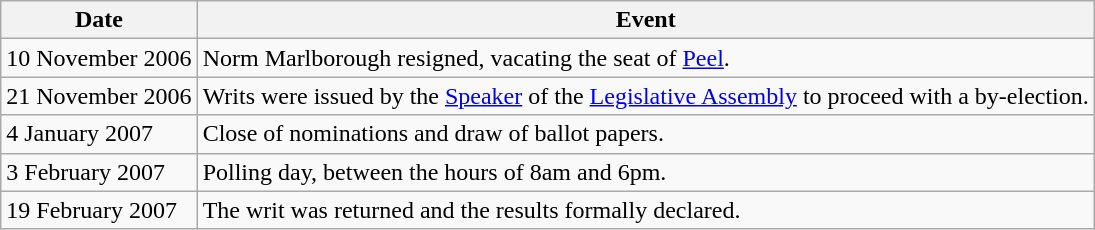<table class="wikitable">
<tr>
<th>Date</th>
<th>Event</th>
</tr>
<tr>
<td>10 November 2006</td>
<td>Norm Marlborough resigned, vacating the seat of <a href='#'>Peel</a>.</td>
</tr>
<tr>
<td>21 November 2006</td>
<td>Writs were issued by the <a href='#'>Speaker</a> of the <a href='#'>Legislative Assembly</a> to proceed with a by-election.</td>
</tr>
<tr>
<td>4 January 2007</td>
<td>Close of nominations and draw of ballot papers.</td>
</tr>
<tr>
<td>3 February 2007</td>
<td>Polling day, between the hours of 8am and 6pm.</td>
</tr>
<tr>
<td>19 February 2007</td>
<td>The writ was returned and the results formally declared.</td>
</tr>
</table>
